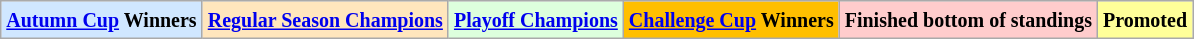<table class="wikitable">
<tr>
<td bgcolor="#D0E7FF"><small><strong><a href='#'>Autumn Cup</a> Winners</strong></small></td>
<td bgcolor="#FFE6BD"><small><strong><a href='#'>Regular Season Champions</a></strong></small></td>
<td bgcolor="#ddffdd"><small><strong><a href='#'>Playoff Champions</a></strong></small></td>
<td bgcolor="#FFBF00"><small><strong><a href='#'>Challenge Cup</a> Winners</strong></small></td>
<td bgcolor="#FFCCCC"><small><strong>Finished bottom of standings</strong></small></td>
<td bgcolor="#ffff99"><small><strong>Promoted</strong></small></td>
</tr>
</table>
